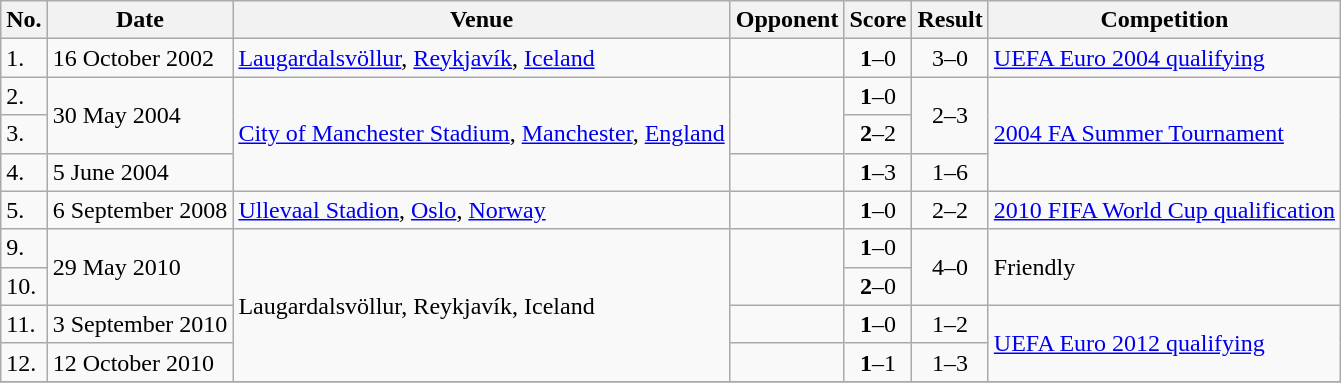<table class="wikitable">
<tr>
<th>No.</th>
<th>Date</th>
<th>Venue</th>
<th>Opponent</th>
<th>Score</th>
<th>Result</th>
<th>Competition</th>
</tr>
<tr>
<td>1.</td>
<td>16 October 2002</td>
<td><a href='#'>Laugardalsvöllur</a>, <a href='#'>Reykjavík</a>, <a href='#'>Iceland</a></td>
<td></td>
<td align=center><strong>1</strong>–0</td>
<td align=center>3–0</td>
<td><a href='#'>UEFA Euro 2004 qualifying</a></td>
</tr>
<tr>
<td>2.</td>
<td rowspan=2>30 May 2004</td>
<td rowspan=3><a href='#'>City of Manchester Stadium</a>, <a href='#'>Manchester</a>, <a href='#'>England</a></td>
<td rowspan=2></td>
<td align=center><strong>1</strong>–0</td>
<td rowspan=2 align=center>2–3</td>
<td rowspan=3><a href='#'>2004 FA Summer Tournament</a></td>
</tr>
<tr>
<td>3.</td>
<td align=center><strong>2</strong>–2</td>
</tr>
<tr>
<td>4.</td>
<td>5 June 2004</td>
<td></td>
<td align=center><strong>1</strong>–3</td>
<td align=center>1–6</td>
</tr>
<tr>
<td>5.</td>
<td>6 September 2008</td>
<td><a href='#'>Ullevaal Stadion</a>, <a href='#'>Oslo</a>, <a href='#'>Norway</a></td>
<td></td>
<td align=center><strong>1</strong>–0</td>
<td align=center>2–2</td>
<td><a href='#'>2010 FIFA World Cup qualification</a></td>
</tr>
<tr>
<td>9.</td>
<td rowspan=2>29 May 2010</td>
<td rowspan=4>Laugardalsvöllur, Reykjavík, Iceland</td>
<td rowspan=2></td>
<td align=center><strong>1</strong>–0</td>
<td rowspan=2 align=center>4–0</td>
<td rowspan=2>Friendly</td>
</tr>
<tr>
<td>10.</td>
<td align=center><strong>2</strong>–0</td>
</tr>
<tr>
<td>11.</td>
<td>3 September 2010</td>
<td></td>
<td align=center><strong>1</strong>–0</td>
<td align=center>1–2</td>
<td rowspan=2><a href='#'>UEFA Euro 2012 qualifying</a></td>
</tr>
<tr>
<td>12.</td>
<td>12 October 2010</td>
<td></td>
<td align=center><strong>1</strong>–1</td>
<td align=center>1–3</td>
</tr>
<tr>
</tr>
</table>
